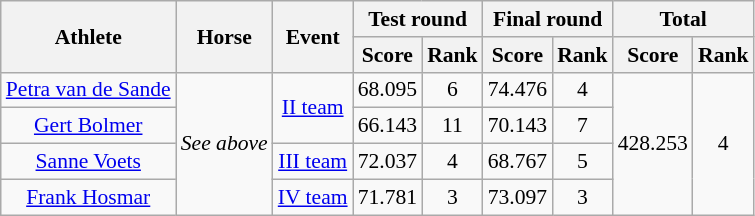<table class=wikitable style="font-size:90%;text-align:center">
<tr>
<th rowspan="2">Athlete</th>
<th rowspan="2">Horse</th>
<th rowspan="2">Event</th>
<th colspan="2">Test round</th>
<th colspan="2">Final round</th>
<th colspan="2">Total</th>
</tr>
<tr>
<th>Score</th>
<th>Rank</th>
<th>Score</th>
<th>Rank</th>
<th>Score</th>
<th>Rank</th>
</tr>
<tr>
<td><a href='#'>Petra van de Sande</a></td>
<td rowspan="4"><em>See above</em></td>
<td rowspan="2"><a href='#'>II team</a></td>
<td>68.095</td>
<td>6</td>
<td>74.476</td>
<td>4</td>
<td rowspan="4">428.253</td>
<td rowspan="4">4</td>
</tr>
<tr>
<td><a href='#'>Gert Bolmer</a></td>
<td>66.143</td>
<td>11</td>
<td>70.143</td>
<td>7</td>
</tr>
<tr>
<td><a href='#'>Sanne Voets</a></td>
<td><a href='#'>III team</a></td>
<td>72.037</td>
<td>4</td>
<td>68.767</td>
<td>5</td>
</tr>
<tr>
<td><a href='#'>Frank Hosmar</a></td>
<td><a href='#'>IV team</a></td>
<td>71.781</td>
<td>3</td>
<td>73.097</td>
<td>3</td>
</tr>
</table>
